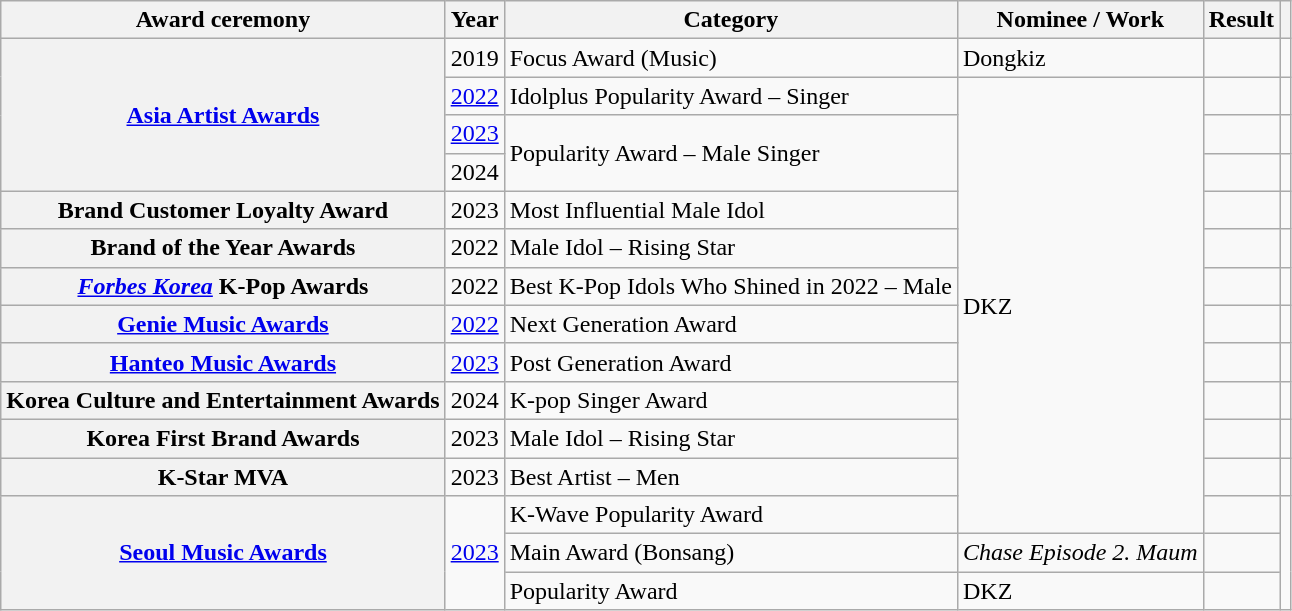<table class="wikitable plainrowheaders sortable">
<tr>
<th scope="col">Award ceremony</th>
<th scope="col">Year</th>
<th scope="col">Category</th>
<th scope="col">Nominee / Work</th>
<th scope="col">Result</th>
<th scope="col" class="unsortable"></th>
</tr>
<tr>
<th rowspan="4" scope="row"><a href='#'>Asia Artist Awards</a></th>
<td>2019</td>
<td>Focus Award (Music)</td>
<td>Dongkiz</td>
<td></td>
<td align=center></td>
</tr>
<tr>
<td><a href='#'>2022</a></td>
<td>Idolplus Popularity Award – Singer</td>
<td rowspan="12">DKZ</td>
<td></td>
<td align=center></td>
</tr>
<tr>
<td><a href='#'>2023</a></td>
<td rowspan="2">Popularity Award – Male Singer</td>
<td></td>
<td align=center></td>
</tr>
<tr>
<td>2024</td>
<td></td>
<td align=center></td>
</tr>
<tr>
<th scope="row">Brand Customer Loyalty Award</th>
<td>2023</td>
<td>Most Influential Male Idol</td>
<td></td>
<td align=center></td>
</tr>
<tr>
<th scope="row">Brand of the Year Awards</th>
<td>2022</td>
<td>Male Idol – Rising Star</td>
<td></td>
<td align="center"></td>
</tr>
<tr>
<th scope="row"><em><a href='#'>Forbes Korea</a></em> K-Pop Awards</th>
<td>2022</td>
<td>Best K-Pop Idols Who Shined in 2022 – Male</td>
<td></td>
<td align="center"></td>
</tr>
<tr>
<th scope="row"><a href='#'>Genie Music Awards</a></th>
<td><a href='#'>2022</a></td>
<td>Next Generation Award</td>
<td></td>
<td align=center></td>
</tr>
<tr>
<th scope="row"><a href='#'>Hanteo Music Awards</a></th>
<td><a href='#'>2023</a></td>
<td>Post Generation Award</td>
<td></td>
<td align="center"></td>
</tr>
<tr>
<th scope="row">Korea Culture and Entertainment Awards</th>
<td>2024</td>
<td>K-pop Singer Award</td>
<td></td>
<td align="center"></td>
</tr>
<tr>
<th scope="row">Korea First Brand Awards</th>
<td>2023</td>
<td>Male Idol – Rising Star</td>
<td></td>
<td align=center></td>
</tr>
<tr>
<th scope="row">K-Star MVA</th>
<td>2023</td>
<td>Best Artist – Men</td>
<td></td>
<td></td>
</tr>
<tr>
<th scope="row" rowspan="3"><a href='#'>Seoul Music Awards</a></th>
<td rowspan="3"><a href='#'>2023</a></td>
<td>K-Wave Popularity Award</td>
<td></td>
<td rowspan="3" align=center></td>
</tr>
<tr>
<td>Main Award (Bonsang)</td>
<td><em>Chase Episode 2. Maum</em></td>
<td></td>
</tr>
<tr>
<td>Popularity Award</td>
<td>DKZ</td>
<td></td>
</tr>
</table>
